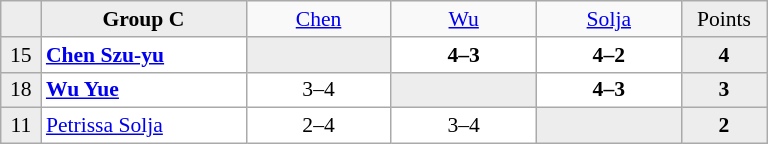<table class="wikitable" style="font-size:90%">
<tr style="text-align:center;">
<td style="background-color:#ededed;" width="20"></td>
<td style="background-color:#ededed;" width="130" style="text-align:center;"><strong>Group C</strong></td>
<td width="90"> <a href='#'>Chen</a></td>
<td width="90"> <a href='#'>Wu</a></td>
<td width="90"> <a href='#'>Solja</a></td>
<td style="background-color:#ededed;" width="50">Points</td>
</tr>
<tr style="text-align:center;background-color:#ffffff;">
<td style="background-color:#ededed;">15</td>
<td style="text-align:left;"> <strong><a href='#'>Chen Szu-yu</a></strong></td>
<td style="background-color:#ededed;"></td>
<td><strong>4–3</strong></td>
<td><strong>4–2</strong></td>
<td style="background-color:#ededed;"><strong>4</strong></td>
</tr>
<tr style="text-align:center;background-color:#ffffff;">
<td style="background-color:#ededed;">18</td>
<td style="text-align:left;"> <strong><a href='#'>Wu Yue</a></strong></td>
<td>3–4</td>
<td style="background-color:#ededed;"></td>
<td><strong>4–3</strong></td>
<td style="background-color:#ededed;"><strong>3</strong></td>
</tr>
<tr style="text-align:center;background-color:#ffffff;">
<td style="background-color:#ededed;">11</td>
<td style="text-align:left;"> <a href='#'>Petrissa Solja</a></td>
<td>2–4</td>
<td>3–4</td>
<td style="background-color:#ededed;"></td>
<td style="background-color:#ededed;"><strong>2</strong></td>
</tr>
</table>
